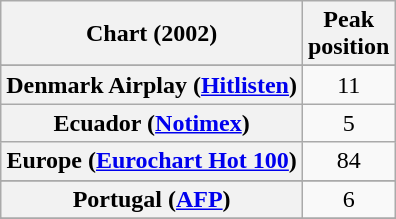<table class="wikitable sortable plainrowheaders" style="text-align:center">
<tr>
<th>Chart (2002)</th>
<th>Peak<br>position</th>
</tr>
<tr>
</tr>
<tr>
<th scope="row">Denmark Airplay (<a href='#'>Hitlisten</a>)</th>
<td>11</td>
</tr>
<tr>
<th scope="row">Ecuador (<a href='#'>Notimex</a>)</th>
<td>5</td>
</tr>
<tr>
<th scope="row">Europe (<a href='#'>Eurochart Hot 100</a>)</th>
<td>84</td>
</tr>
<tr>
</tr>
<tr>
</tr>
<tr>
</tr>
<tr>
</tr>
<tr>
</tr>
<tr>
<th scope="row">Portugal (<a href='#'>AFP</a>)</th>
<td>6</td>
</tr>
<tr>
</tr>
<tr>
</tr>
<tr>
</tr>
</table>
